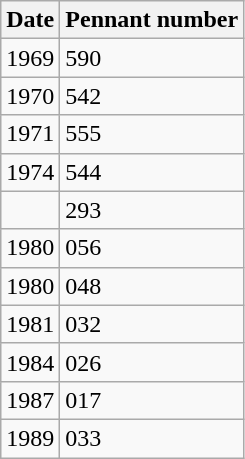<table class="wikitable">
<tr>
<th>Date</th>
<th>Pennant number</th>
</tr>
<tr>
<td>1969</td>
<td>590</td>
</tr>
<tr>
<td>1970</td>
<td>542</td>
</tr>
<tr>
<td>1971</td>
<td>555</td>
</tr>
<tr>
<td>1974</td>
<td>544</td>
</tr>
<tr>
<td></td>
<td>293</td>
</tr>
<tr>
<td>1980</td>
<td>056</td>
</tr>
<tr>
<td>1980</td>
<td>048</td>
</tr>
<tr>
<td>1981</td>
<td>032</td>
</tr>
<tr>
<td>1984</td>
<td>026</td>
</tr>
<tr>
<td>1987</td>
<td>017</td>
</tr>
<tr>
<td>1989</td>
<td>033</td>
</tr>
</table>
